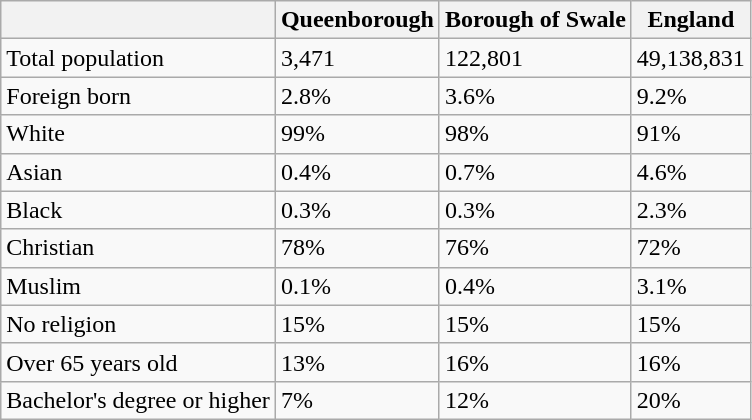<table class="wikitable">
<tr>
<th></th>
<th><strong>Queenborough</strong></th>
<th><strong>Borough of Swale</strong></th>
<th><strong>England</strong></th>
</tr>
<tr>
<td>Total population</td>
<td>3,471</td>
<td>122,801</td>
<td>49,138,831</td>
</tr>
<tr>
<td>Foreign born</td>
<td>2.8%</td>
<td>3.6%</td>
<td>9.2%</td>
</tr>
<tr>
<td>White</td>
<td>99%</td>
<td>98%</td>
<td>91%</td>
</tr>
<tr>
<td>Asian</td>
<td>0.4%</td>
<td>0.7%</td>
<td>4.6%</td>
</tr>
<tr>
<td>Black</td>
<td>0.3%</td>
<td>0.3%</td>
<td>2.3%</td>
</tr>
<tr>
<td>Christian</td>
<td>78%</td>
<td>76%</td>
<td>72%</td>
</tr>
<tr>
<td>Muslim</td>
<td>0.1%</td>
<td>0.4%</td>
<td>3.1%</td>
</tr>
<tr>
<td>No religion</td>
<td>15%</td>
<td>15%</td>
<td>15%</td>
</tr>
<tr>
<td>Over 65 years old</td>
<td>13%</td>
<td>16%</td>
<td>16%</td>
</tr>
<tr>
<td>Bachelor's degree or higher</td>
<td>7%</td>
<td>12%</td>
<td>20%</td>
</tr>
</table>
